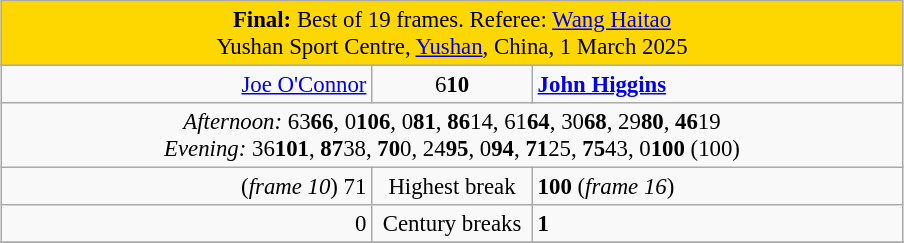<table class="wikitable" style="font-size: 95%; margin: 1em auto 1em auto;">
<tr>
<td colspan="3" align="center" bgcolor="#ffd700"><strong>Final:</strong> Best of 19 frames. Referee: <a href='#'>Wang Haitao</a><br>Yushan Sport Centre, <a href='#'>Yushan</a>, China, 1 March 2025</td>
</tr>
<tr>
<td width="240" align="right"><a href='#'>Joe O'Connor</a><br></td>
<td width="100" align="center">6<strong>10</strong></td>
<td width="240"><strong><a href='#'>John Higgins</a></strong> <br></td>
</tr>
<tr>
<td colspan="3" align="center" style="font-size: 100%;"><em>Afternoon:</em> 63<strong>66</strong>, 0<strong>106</strong>, 0<strong>81</strong>, <strong>86</strong>14, 61<strong>64</strong>, 30<strong>68</strong>, 29<strong>80</strong>, <strong>46</strong>19<br><em>Evening:</em> 36<strong>101</strong>, <strong>87</strong>38, <strong>70</strong>0, 24<strong>95</strong>, 0<strong>94</strong>, <strong>71</strong>25, <strong>75</strong>43, 0<strong>100</strong> (100)</td>
</tr>
<tr>
<td align="right">(<em>frame 10</em>) 71</td>
<td align="center">Highest break</td>
<td><strong>100</strong> (<em>frame 16</em>)</td>
</tr>
<tr>
<td align="right">0</td>
<td align="center">Century breaks</td>
<td><strong>1</strong></td>
</tr>
<tr>
</tr>
</table>
